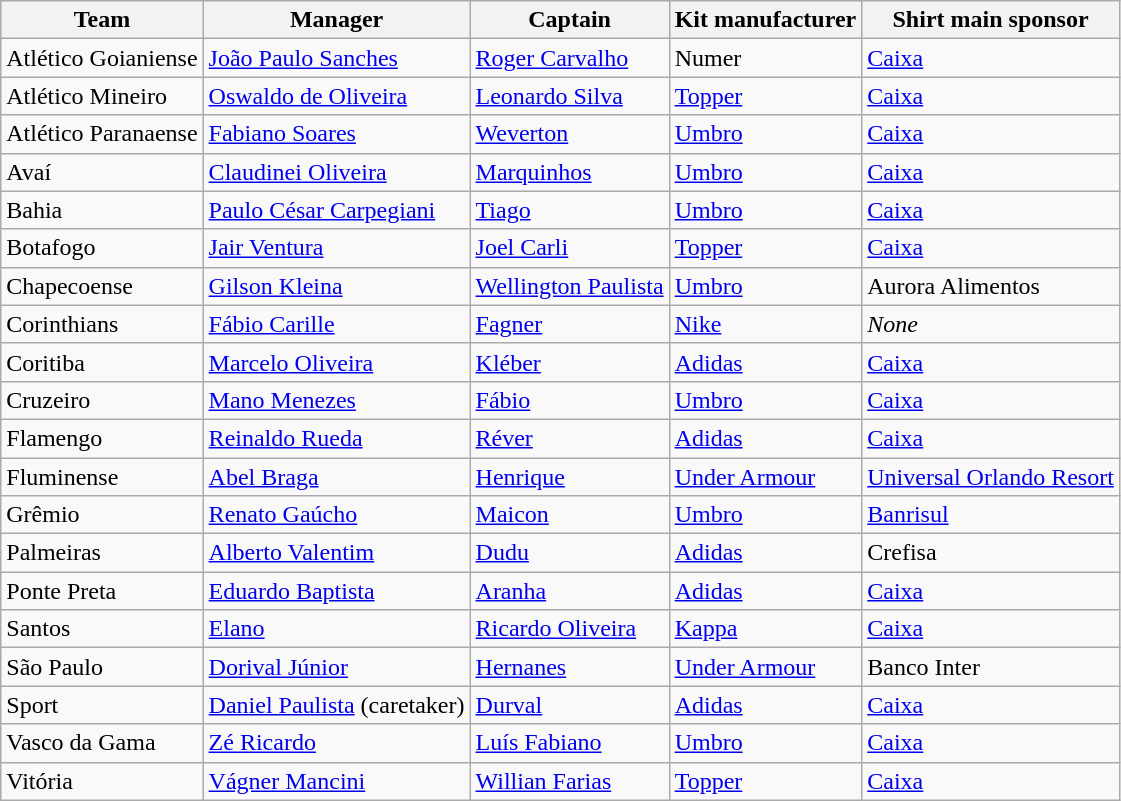<table class="wikitable sortable">
<tr>
<th>Team</th>
<th>Manager</th>
<th>Captain</th>
<th>Kit manufacturer</th>
<th>Shirt main sponsor</th>
</tr>
<tr>
<td>Atlético Goianiense</td>
<td> <a href='#'>João Paulo Sanches</a></td>
<td> <a href='#'>Roger Carvalho</a></td>
<td>Numer</td>
<td><a href='#'>Caixa</a></td>
</tr>
<tr>
<td>Atlético Mineiro</td>
<td> <a href='#'>Oswaldo de Oliveira</a></td>
<td> <a href='#'>Leonardo Silva</a></td>
<td><a href='#'>Topper</a></td>
<td><a href='#'>Caixa</a></td>
</tr>
<tr>
<td>Atlético Paranaense</td>
<td> <a href='#'>Fabiano Soares</a></td>
<td> <a href='#'>Weverton</a></td>
<td><a href='#'>Umbro</a></td>
<td><a href='#'>Caixa</a></td>
</tr>
<tr>
<td>Avaí</td>
<td> <a href='#'>Claudinei Oliveira</a></td>
<td> <a href='#'>Marquinhos</a></td>
<td><a href='#'>Umbro</a></td>
<td><a href='#'>Caixa</a></td>
</tr>
<tr>
<td>Bahia</td>
<td> <a href='#'>Paulo César Carpegiani</a></td>
<td> <a href='#'>Tiago</a></td>
<td><a href='#'>Umbro</a></td>
<td><a href='#'>Caixa</a></td>
</tr>
<tr>
<td>Botafogo</td>
<td> <a href='#'>Jair Ventura</a></td>
<td> <a href='#'>Joel Carli</a></td>
<td><a href='#'>Topper</a></td>
<td><a href='#'>Caixa</a></td>
</tr>
<tr>
<td>Chapecoense</td>
<td> <a href='#'>Gilson Kleina</a></td>
<td> <a href='#'>Wellington Paulista</a></td>
<td><a href='#'>Umbro</a></td>
<td>Aurora Alimentos</td>
</tr>
<tr>
<td>Corinthians</td>
<td> <a href='#'>Fábio Carille</a></td>
<td> <a href='#'>Fagner</a></td>
<td><a href='#'>Nike</a></td>
<td><em>None</em></td>
</tr>
<tr>
<td>Coritiba</td>
<td> <a href='#'>Marcelo Oliveira</a></td>
<td> <a href='#'>Kléber</a></td>
<td><a href='#'>Adidas</a></td>
<td><a href='#'>Caixa</a></td>
</tr>
<tr>
<td>Cruzeiro</td>
<td> <a href='#'>Mano Menezes</a></td>
<td> <a href='#'>Fábio</a></td>
<td><a href='#'>Umbro</a></td>
<td><a href='#'>Caixa</a></td>
</tr>
<tr>
<td>Flamengo</td>
<td> <a href='#'>Reinaldo Rueda</a></td>
<td> <a href='#'>Réver</a></td>
<td><a href='#'>Adidas</a></td>
<td><a href='#'>Caixa</a></td>
</tr>
<tr>
<td>Fluminense</td>
<td> <a href='#'>Abel Braga</a></td>
<td> <a href='#'>Henrique</a></td>
<td><a href='#'>Under Armour</a></td>
<td><a href='#'>Universal Orlando Resort</a></td>
</tr>
<tr>
<td>Grêmio</td>
<td> <a href='#'>Renato Gaúcho</a></td>
<td> <a href='#'>Maicon</a></td>
<td><a href='#'>Umbro</a></td>
<td><a href='#'>Banrisul</a></td>
</tr>
<tr>
<td>Palmeiras</td>
<td> <a href='#'>Alberto Valentim</a></td>
<td> <a href='#'>Dudu</a></td>
<td><a href='#'>Adidas</a></td>
<td>Crefisa</td>
</tr>
<tr>
<td>Ponte Preta</td>
<td> <a href='#'>Eduardo Baptista</a></td>
<td> <a href='#'>Aranha</a></td>
<td><a href='#'>Adidas</a></td>
<td><a href='#'>Caixa</a></td>
</tr>
<tr>
<td>Santos</td>
<td> <a href='#'>Elano</a></td>
<td> <a href='#'>Ricardo Oliveira</a></td>
<td><a href='#'>Kappa</a></td>
<td><a href='#'>Caixa</a></td>
</tr>
<tr>
<td>São Paulo</td>
<td> <a href='#'>Dorival Júnior</a></td>
<td> <a href='#'>Hernanes</a></td>
<td><a href='#'>Under Armour</a></td>
<td>Banco Inter</td>
</tr>
<tr>
<td>Sport</td>
<td> <a href='#'>Daniel Paulista</a> (caretaker)</td>
<td> <a href='#'>Durval</a></td>
<td><a href='#'>Adidas</a></td>
<td><a href='#'>Caixa</a></td>
</tr>
<tr>
<td>Vasco da Gama</td>
<td> <a href='#'>Zé Ricardo</a></td>
<td> <a href='#'>Luís Fabiano</a></td>
<td><a href='#'>Umbro</a></td>
<td><a href='#'>Caixa</a></td>
</tr>
<tr>
<td>Vitória</td>
<td> <a href='#'>Vágner Mancini</a></td>
<td> <a href='#'>Willian Farias</a></td>
<td><a href='#'>Topper</a></td>
<td><a href='#'>Caixa</a></td>
</tr>
</table>
